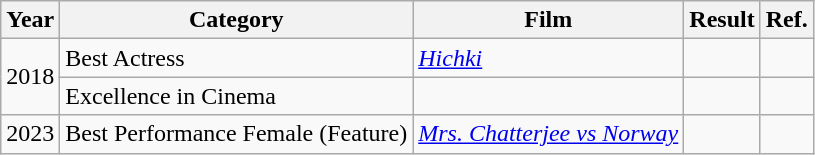<table class="wikitable">
<tr>
<th>Year</th>
<th>Category</th>
<th>Film</th>
<th>Result</th>
<th>Ref.</th>
</tr>
<tr>
<td rowspan="2">2018</td>
<td>Best Actress</td>
<td><em><a href='#'>Hichki</a></em></td>
<td></td>
<td></td>
</tr>
<tr>
<td>Excellence in Cinema</td>
<td></td>
<td></td>
<td></td>
</tr>
<tr>
<td>2023</td>
<td>Best Performance Female (Feature)</td>
<td><em><a href='#'>Mrs. Chatterjee vs Norway</a></em></td>
<td></td>
<td></td>
</tr>
</table>
